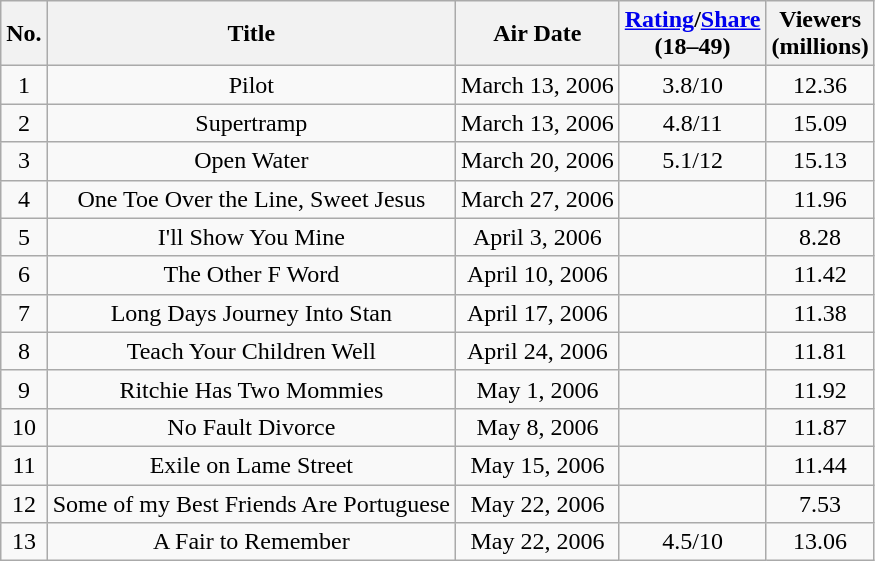<table class="wikitable" style="text-align:center">
<tr ">
<th>No.</th>
<th>Title</th>
<th>Air Date</th>
<th><a href='#'>Rating</a>/<a href='#'>Share</a><br>(18–49)</th>
<th>Viewers<br>(millions)</th>
</tr>
<tr>
<td style="text-align:center;">1</td>
<td>Pilot</td>
<td>March 13, 2006</td>
<td>3.8/10</td>
<td>12.36</td>
</tr>
<tr>
<td style="text-align:center;">2</td>
<td>Supertramp</td>
<td>March 13, 2006</td>
<td>4.8/11</td>
<td>15.09</td>
</tr>
<tr>
<td style="text-align:center;">3</td>
<td>Open Water</td>
<td>March 20, 2006</td>
<td>5.1/12</td>
<td>15.13</td>
</tr>
<tr>
<td style="text-align:center;">4</td>
<td>One Toe Over the Line, Sweet Jesus</td>
<td>March 27, 2006</td>
<td></td>
<td>11.96</td>
</tr>
<tr>
<td style="text-align:center;">5</td>
<td>I'll Show You Mine</td>
<td>April 3, 2006</td>
<td></td>
<td>8.28</td>
</tr>
<tr>
<td style="text-align:center;">6</td>
<td>The Other F Word</td>
<td>April 10, 2006</td>
<td></td>
<td>11.42</td>
</tr>
<tr>
<td style="text-align:center;">7</td>
<td>Long Days Journey Into Stan</td>
<td>April 17, 2006</td>
<td></td>
<td>11.38</td>
</tr>
<tr>
<td style="text-align:center;">8</td>
<td>Teach Your Children Well</td>
<td>April 24, 2006</td>
<td></td>
<td>11.81</td>
</tr>
<tr>
<td style="text-align:center;">9</td>
<td>Ritchie Has Two Mommies</td>
<td>May 1, 2006</td>
<td></td>
<td>11.92</td>
</tr>
<tr>
<td style="text-align:center;">10</td>
<td>No Fault Divorce</td>
<td>May 8, 2006</td>
<td></td>
<td>11.87</td>
</tr>
<tr>
<td style="text-align:center;">11</td>
<td>Exile on Lame Street</td>
<td>May 15, 2006</td>
<td></td>
<td>11.44</td>
</tr>
<tr>
<td style="text-align:center;">12</td>
<td>Some of my Best Friends Are Portuguese</td>
<td>May 22, 2006</td>
<td></td>
<td>7.53</td>
</tr>
<tr>
<td style="text-align:center;">13</td>
<td>A Fair to Remember</td>
<td>May 22, 2006</td>
<td>4.5/10</td>
<td>13.06</td>
</tr>
</table>
